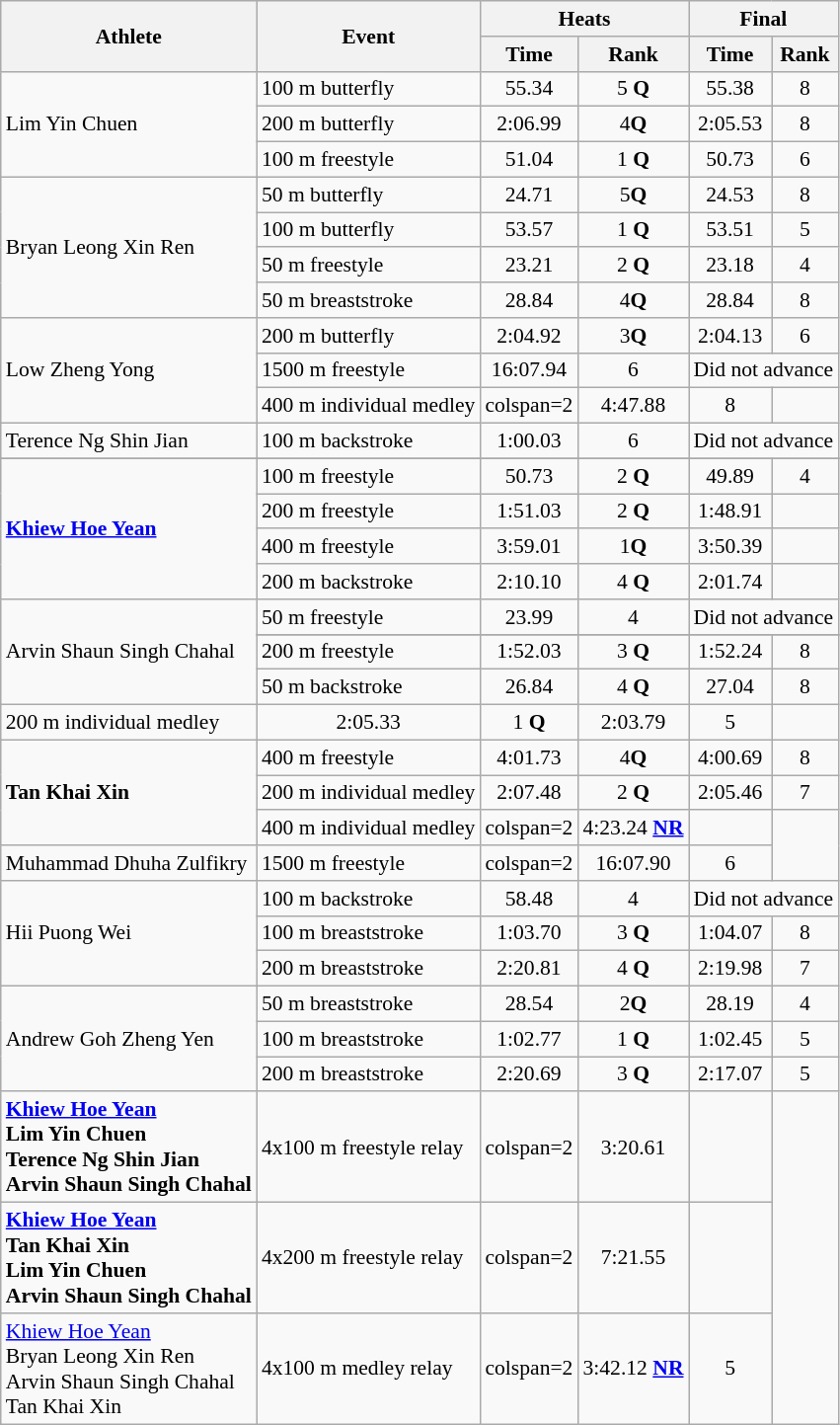<table class="wikitable" style="font-size:90%">
<tr>
<th rowspan="2">Athlete</th>
<th rowspan="2">Event</th>
<th colspan="2">Heats</th>
<th colspan="2">Final</th>
</tr>
<tr>
<th>Time</th>
<th>Rank</th>
<th>Time</th>
<th>Rank</th>
</tr>
<tr align="center">
<td align="left" rowspan=3>Lim Yin Chuen</td>
<td align="left">100 m butterfly</td>
<td>55.34</td>
<td>5 <strong>Q</strong></td>
<td>55.38</td>
<td>8</td>
</tr>
<tr align="center">
<td align="left">200 m butterfly</td>
<td>2:06.99</td>
<td>4<strong>Q</strong></td>
<td>2:05.53</td>
<td>8</td>
</tr>
<tr align="center">
<td align="left">100 m freestyle</td>
<td>51.04</td>
<td>1 <strong>Q</strong></td>
<td>50.73</td>
<td>6</td>
</tr>
<tr align="center">
<td align="left" rowspan=4>Bryan Leong Xin Ren</td>
<td align="left">50 m butterfly</td>
<td>24.71</td>
<td>5<strong>Q</strong></td>
<td>24.53</td>
<td>8</td>
</tr>
<tr align="center">
<td align="left">100 m butterfly</td>
<td>53.57</td>
<td>1 <strong>Q</strong></td>
<td>53.51</td>
<td>5</td>
</tr>
<tr align="center">
<td align="left">50 m freestyle</td>
<td>23.21</td>
<td>2 <strong>Q</strong></td>
<td>23.18</td>
<td>4</td>
</tr>
<tr align="center">
<td align="left">50 m breaststroke</td>
<td>28.84</td>
<td>4<strong>Q</strong></td>
<td>28.84</td>
<td>8</td>
</tr>
<tr align="center">
<td align="left" rowspan=3>Low Zheng Yong</td>
<td align=left>200 m butterfly</td>
<td>2:04.92</td>
<td>3<strong>Q</strong></td>
<td>2:04.13</td>
<td>6</td>
</tr>
<tr align="center">
<td align="left">1500 m freestyle</td>
<td>16:07.94</td>
<td>6</td>
<td colspan="2">Did not advance</td>
</tr>
<tr align="center">
<td align="left">400 m individual medley</td>
<td>colspan=2 </td>
<td>4:47.88</td>
<td>8</td>
</tr>
<tr align="center">
<td align="left" rowspan=1>Terence Ng Shin Jian</td>
<td align="left">100 m backstroke</td>
<td>1:00.03</td>
<td>6</td>
<td colspan="4">Did not advance</td>
</tr>
<tr align=center>
</tr>
<tr align="center">
<td align="left" rowspan=4><strong><a href='#'>Khiew Hoe Yean</a></strong></td>
<td align="left">100 m freestyle</td>
<td>50.73</td>
<td>2 <strong>Q</strong></td>
<td>49.89</td>
<td>4</td>
</tr>
<tr align="center">
<td align="left">200 m freestyle</td>
<td>1:51.03</td>
<td>2 <strong>Q</strong></td>
<td>1:48.91</td>
<td></td>
</tr>
<tr align="center">
<td align="left">400 m freestyle</td>
<td>3:59.01</td>
<td>1<strong>Q</strong></td>
<td>3:50.39</td>
<td></td>
</tr>
<tr align="center">
<td align="left">200 m backstroke</td>
<td>2:10.10</td>
<td>4 <strong>Q</strong></td>
<td>2:01.74</td>
<td></td>
</tr>
<tr align="center">
<td align="left" rowspan=4>Arvin Shaun Singh Chahal</td>
<td align=left>50 m freestyle</td>
<td>23.99</td>
<td>4</td>
<td colspan="4">Did not advance</td>
</tr>
<tr align=center>
</tr>
<tr align="center">
<td align=left>200 m freestyle</td>
<td>1:52.03</td>
<td>3 <strong>Q</strong></td>
<td>1:52.24</td>
<td>8</td>
</tr>
<tr align="center">
<td align="left">50 m backstroke</td>
<td>26.84</td>
<td>4 <strong>Q</strong></td>
<td>27.04</td>
<td>8</td>
</tr>
<tr align="center">
<td align="left">200 m individual medley</td>
<td>2:05.33</td>
<td>1 <strong>Q</strong></td>
<td>2:03.79</td>
<td>5</td>
</tr>
<tr align="center">
<td align="left" rowspan=3><strong>Tan Khai Xin</strong></td>
<td align="left">400 m freestyle</td>
<td>4:01.73</td>
<td>4<strong>Q</strong></td>
<td>4:00.69</td>
<td>8</td>
</tr>
<tr align="center">
<td align="left">200 m individual medley</td>
<td>2:07.48</td>
<td>2 <strong>Q</strong></td>
<td>2:05.46</td>
<td>7</td>
</tr>
<tr align="center">
<td align="left">400 m individual medley</td>
<td>colspan=2 </td>
<td>4:23.24 <strong><a href='#'>NR</a></strong></td>
<td></td>
</tr>
<tr align="center">
<td align="left">Muhammad Dhuha Zulfikry</td>
<td align=left>1500 m freestyle</td>
<td>colspan=2 </td>
<td>16:07.90</td>
<td>6</td>
</tr>
<tr align="center">
<td align="left" rowspan=3>Hii Puong Wei</td>
<td align="left">100 m backstroke</td>
<td>58.48</td>
<td>4</td>
<td colspan="4">Did not advance</td>
</tr>
<tr align="center">
<td align="left">100 m breaststroke</td>
<td>1:03.70</td>
<td>3 <strong>Q</strong></td>
<td>1:04.07</td>
<td>8</td>
</tr>
<tr align="center">
<td align="left">200 m breaststroke</td>
<td>2:20.81</td>
<td>4 <strong>Q</strong></td>
<td>2:19.98</td>
<td>7</td>
</tr>
<tr align="center">
<td align="left" rowspan=3>Andrew Goh Zheng Yen</td>
<td align="left">50 m breaststroke</td>
<td>28.54</td>
<td>2<strong>Q</strong></td>
<td>28.19</td>
<td>4</td>
</tr>
<tr align="center">
<td align="left">100 m breaststroke</td>
<td>1:02.77</td>
<td>1 <strong>Q</strong></td>
<td>1:02.45</td>
<td>5</td>
</tr>
<tr align="center">
<td align="left">200 m breaststroke</td>
<td>2:20.69</td>
<td>3 <strong>Q</strong></td>
<td>2:17.07</td>
<td>5</td>
</tr>
<tr align="center">
<td align="left"><strong><a href='#'>Khiew Hoe Yean</a><br>Lim Yin Chuen<br>Terence Ng Shin Jian<br>Arvin Shaun Singh Chahal</strong></td>
<td align="left">4x100 m freestyle relay</td>
<td>colspan=2 </td>
<td>3:20.61</td>
<td></td>
</tr>
<tr align="center">
<td align="left"><strong><a href='#'>Khiew Hoe Yean</a><br>Tan Khai Xin<br>Lim Yin Chuen<br>Arvin Shaun Singh Chahal</strong></td>
<td align="left">4x200 m freestyle relay</td>
<td>colspan=2 </td>
<td>7:21.55</td>
<td></td>
</tr>
<tr align="center">
<td align="left"><a href='#'>Khiew Hoe Yean</a><br>Bryan Leong Xin Ren<br>Arvin Shaun Singh Chahal<br>Tan Khai Xin</td>
<td align="left">4x100 m medley relay</td>
<td>colspan=2 </td>
<td>3:42.12 <strong><a href='#'>NR</a></strong></td>
<td>5</td>
</tr>
</table>
